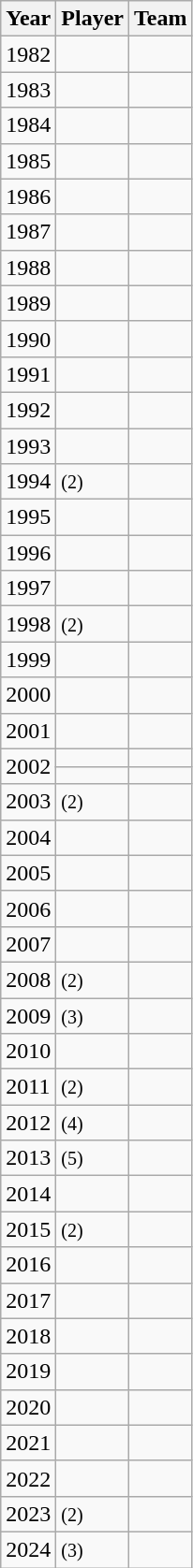<table class="wikitable sortable">
<tr>
<th>Year</th>
<th>Player</th>
<th>Team</th>
</tr>
<tr>
<td>1982</td>
<td></td>
<td></td>
</tr>
<tr>
<td>1983</td>
<td></td>
<td></td>
</tr>
<tr>
<td>1984</td>
<td></td>
<td></td>
</tr>
<tr>
<td>1985</td>
<td></td>
<td></td>
</tr>
<tr>
<td>1986</td>
<td></td>
<td></td>
</tr>
<tr>
<td>1987</td>
<td></td>
<td></td>
</tr>
<tr>
<td>1988</td>
<td></td>
<td></td>
</tr>
<tr>
<td>1989</td>
<td></td>
<td></td>
</tr>
<tr>
<td>1990</td>
<td></td>
<td></td>
</tr>
<tr>
<td>1991</td>
<td></td>
<td></td>
</tr>
<tr>
<td>1992</td>
<td></td>
<td></td>
</tr>
<tr>
<td>1993</td>
<td></td>
<td></td>
</tr>
<tr>
<td>1994</td>
<td> <small>(2)</small></td>
<td></td>
</tr>
<tr>
<td>1995</td>
<td></td>
<td></td>
</tr>
<tr>
<td>1996</td>
<td></td>
<td></td>
</tr>
<tr>
<td>1997</td>
<td></td>
<td></td>
</tr>
<tr>
<td>1998</td>
<td> <small>(2)</small></td>
<td></td>
</tr>
<tr>
<td>1999</td>
<td></td>
<td></td>
</tr>
<tr>
<td>2000</td>
<td></td>
<td></td>
</tr>
<tr>
<td>2001</td>
<td></td>
<td></td>
</tr>
<tr>
<td rowspan="2">2002</td>
<td></td>
<td></td>
</tr>
<tr>
<td></td>
<td></td>
</tr>
<tr>
<td>2003</td>
<td> <small>(2)</small></td>
<td></td>
</tr>
<tr>
<td>2004</td>
<td></td>
<td></td>
</tr>
<tr>
<td>2005</td>
<td></td>
<td></td>
</tr>
<tr>
<td>2006</td>
<td></td>
<td></td>
</tr>
<tr>
<td>2007</td>
<td></td>
<td></td>
</tr>
<tr>
<td>2008</td>
<td> <small>(2)</small></td>
<td></td>
</tr>
<tr>
<td>2009</td>
<td> <small>(3)</small></td>
<td></td>
</tr>
<tr>
<td>2010</td>
<td></td>
<td></td>
</tr>
<tr>
<td>2011</td>
<td> <small>(2)</small></td>
<td></td>
</tr>
<tr>
<td>2012</td>
<td> <small>(4)</small></td>
<td></td>
</tr>
<tr>
<td>2013</td>
<td> <small>(5)</small></td>
<td></td>
</tr>
<tr>
<td>2014</td>
<td></td>
<td></td>
</tr>
<tr>
<td>2015</td>
<td> <small>(2)</small></td>
<td></td>
</tr>
<tr>
<td>2016</td>
<td></td>
<td></td>
</tr>
<tr>
<td>2017</td>
<td></td>
<td></td>
</tr>
<tr>
<td>2018</td>
<td></td>
<td></td>
</tr>
<tr>
<td>2019</td>
<td></td>
<td></td>
</tr>
<tr>
<td>2020</td>
<td></td>
<td></td>
</tr>
<tr>
<td>2021</td>
<td></td>
<td></td>
</tr>
<tr>
<td>2022</td>
<td></td>
<td></td>
</tr>
<tr>
<td>2023</td>
<td> <small>(2)</small></td>
<td></td>
</tr>
<tr>
<td>2024</td>
<td> <small>(3)</small></td>
<td></td>
</tr>
</table>
